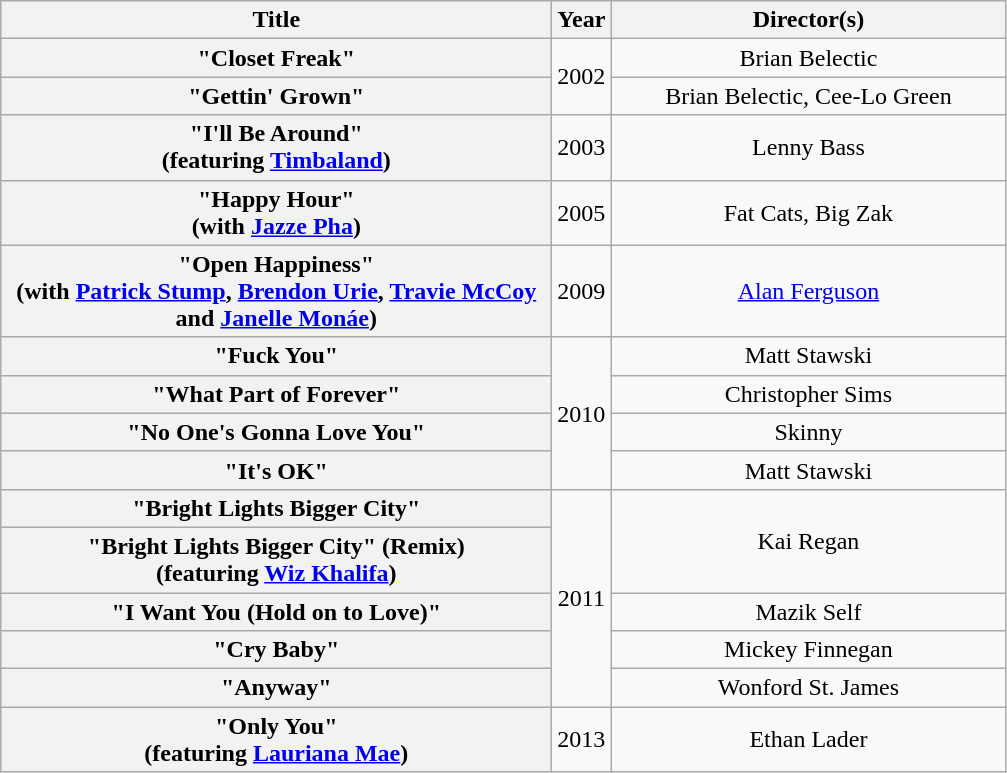<table class="wikitable plainrowheaders" style="text-align:center;">
<tr>
<th scope="col" style="width:22.5em;">Title</th>
<th scope="col">Year</th>
<th scope="col" style="width:16em;">Director(s)</th>
</tr>
<tr>
<th scope="row">"Closet Freak"</th>
<td rowspan="2">2002</td>
<td>Brian Belectic</td>
</tr>
<tr>
<th scope="row">"Gettin' Grown"</th>
<td>Brian Belectic, Cee-Lo Green</td>
</tr>
<tr>
<th scope="row">"I'll Be Around"<br><span>(featuring <a href='#'>Timbaland</a>)</span></th>
<td>2003</td>
<td>Lenny Bass</td>
</tr>
<tr>
<th scope="row">"Happy Hour"<br><span>(with <a href='#'>Jazze Pha</a>)</span></th>
<td>2005</td>
<td>Fat Cats, Big Zak</td>
</tr>
<tr>
<th scope="row">"Open Happiness"<br><span>(with <a href='#'>Patrick Stump</a>, <a href='#'>Brendon Urie</a>, <a href='#'>Travie McCoy</a> and <a href='#'>Janelle Monáe</a>)</span></th>
<td>2009</td>
<td><a href='#'>Alan Ferguson</a></td>
</tr>
<tr>
<th scope="row">"Fuck You"</th>
<td rowspan="4">2010</td>
<td>Matt Stawski</td>
</tr>
<tr>
<th scope="row">"What Part of Forever"</th>
<td>Christopher Sims</td>
</tr>
<tr>
<th scope="row">"No One's Gonna Love You"</th>
<td>Skinny</td>
</tr>
<tr>
<th scope="row">"It's OK"</th>
<td>Matt Stawski</td>
</tr>
<tr>
<th scope="row">"Bright Lights Bigger City"</th>
<td rowspan="5">2011</td>
<td rowspan="2">Kai Regan</td>
</tr>
<tr>
<th scope="row">"Bright Lights Bigger City" (Remix)<br><span>(featuring <a href='#'>Wiz Khalifa</a>)</span></th>
</tr>
<tr>
<th scope="row">"I Want You (Hold on to Love)"</th>
<td>Mazik Self</td>
</tr>
<tr>
<th scope="row">"Cry Baby"</th>
<td>Mickey Finnegan</td>
</tr>
<tr>
<th scope="row">"Anyway"</th>
<td>Wonford St. James</td>
</tr>
<tr>
<th scope="row">"Only You" <br><span>(featuring <a href='#'>Lauriana Mae</a>)</span></th>
<td>2013</td>
<td>Ethan Lader</td>
</tr>
</table>
